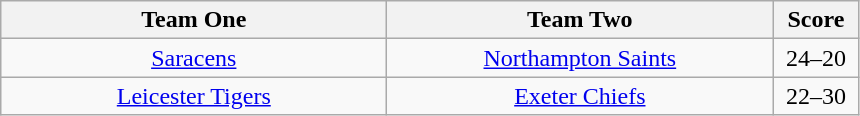<table class="wikitable" style="text-align:center">
<tr>
<th width=250>Team One</th>
<th width=250>Team Two</th>
<th width=50>Score</th>
</tr>
<tr>
<td><a href='#'>Saracens</a></td>
<td><a href='#'>Northampton Saints</a></td>
<td>24–20</td>
</tr>
<tr>
<td><a href='#'>Leicester Tigers</a></td>
<td><a href='#'>Exeter Chiefs</a></td>
<td>22–30</td>
</tr>
</table>
